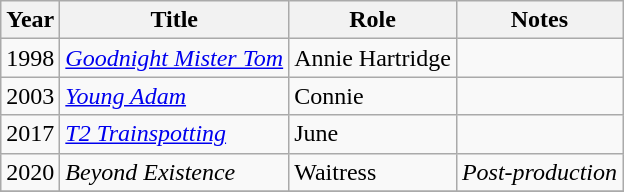<table class="wikitable sortable">
<tr>
<th>Year</th>
<th>Title</th>
<th>Role</th>
<th class="unsortable">Notes</th>
</tr>
<tr>
<td>1998</td>
<td><em><a href='#'>Goodnight Mister Tom</a></em></td>
<td>Annie Hartridge</td>
<td></td>
</tr>
<tr>
<td>2003</td>
<td><em><a href='#'>Young Adam</a></em></td>
<td>Connie</td>
<td></td>
</tr>
<tr>
<td>2017</td>
<td><em><a href='#'>T2 Trainspotting</a></em></td>
<td>June</td>
<td></td>
</tr>
<tr>
<td>2020</td>
<td><em>Beyond Existence</em></td>
<td>Waitress</td>
<td><em>Post-production</em></td>
</tr>
<tr>
</tr>
</table>
